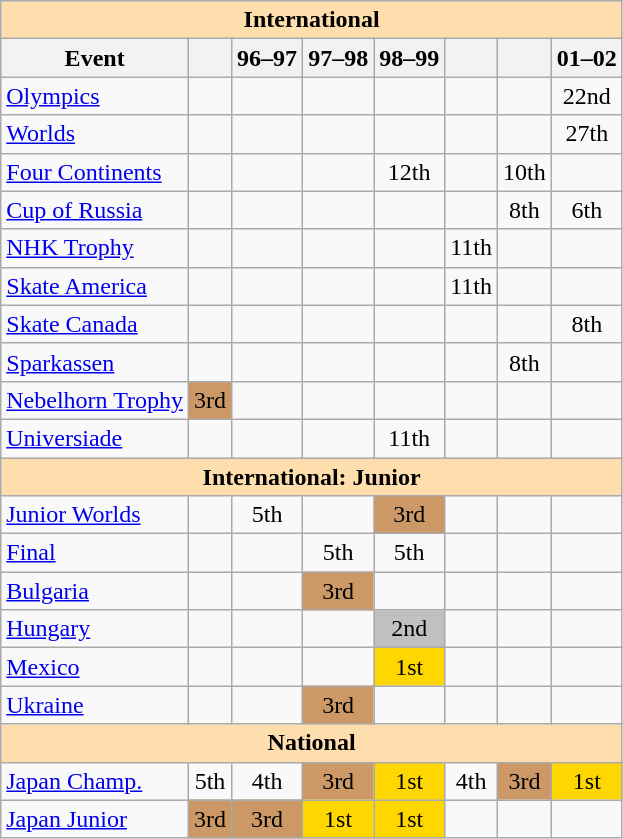<table class="wikitable" style="text-align:center">
<tr>
<th style="background-color: #ffdead; " colspan=8 align=center>International</th>
</tr>
<tr>
<th>Event</th>
<th></th>
<th>96–97</th>
<th>97–98</th>
<th>98–99</th>
<th></th>
<th></th>
<th>01–02</th>
</tr>
<tr>
<td align=left><a href='#'>Olympics</a></td>
<td></td>
<td></td>
<td></td>
<td></td>
<td></td>
<td></td>
<td>22nd</td>
</tr>
<tr>
<td align=left><a href='#'>Worlds</a></td>
<td></td>
<td></td>
<td></td>
<td></td>
<td></td>
<td></td>
<td>27th</td>
</tr>
<tr>
<td align=left><a href='#'>Four Continents</a></td>
<td></td>
<td></td>
<td></td>
<td>12th</td>
<td></td>
<td>10th</td>
<td></td>
</tr>
<tr>
<td align=left> <a href='#'>Cup of Russia</a></td>
<td></td>
<td></td>
<td></td>
<td></td>
<td></td>
<td>8th</td>
<td>6th</td>
</tr>
<tr>
<td align=left> <a href='#'>NHK Trophy</a></td>
<td></td>
<td></td>
<td></td>
<td></td>
<td>11th</td>
<td></td>
<td></td>
</tr>
<tr>
<td align=left> <a href='#'>Skate America</a></td>
<td></td>
<td></td>
<td></td>
<td></td>
<td>11th</td>
<td></td>
<td></td>
</tr>
<tr>
<td align=left> <a href='#'>Skate Canada</a></td>
<td></td>
<td></td>
<td></td>
<td></td>
<td></td>
<td></td>
<td>8th</td>
</tr>
<tr>
<td align=left> <a href='#'>Sparkassen</a></td>
<td></td>
<td></td>
<td></td>
<td></td>
<td></td>
<td>8th</td>
<td></td>
</tr>
<tr>
<td align=left><a href='#'>Nebelhorn Trophy</a></td>
<td bgcolor=cc9966>3rd</td>
<td></td>
<td></td>
<td></td>
<td></td>
<td></td>
<td></td>
</tr>
<tr>
<td align=left><a href='#'>Universiade</a></td>
<td></td>
<td></td>
<td></td>
<td>11th</td>
<td></td>
<td></td>
<td></td>
</tr>
<tr>
<th style="background-color: #ffdead; " colspan=8 align=center>International: Junior</th>
</tr>
<tr>
<td align=left><a href='#'>Junior Worlds</a></td>
<td></td>
<td>5th</td>
<td></td>
<td bgcolor=cc9966>3rd</td>
<td></td>
<td></td>
<td></td>
</tr>
<tr>
<td align=left> <a href='#'>Final</a></td>
<td></td>
<td></td>
<td>5th</td>
<td>5th</td>
<td></td>
<td></td>
<td></td>
</tr>
<tr>
<td align=left> <a href='#'>Bulgaria</a></td>
<td></td>
<td></td>
<td bgcolor=cc9966>3rd</td>
<td></td>
<td></td>
<td></td>
<td></td>
</tr>
<tr>
<td align=left> <a href='#'>Hungary</a></td>
<td></td>
<td></td>
<td></td>
<td bgcolor=silver>2nd</td>
<td></td>
<td></td>
<td></td>
</tr>
<tr>
<td align=left> <a href='#'>Mexico</a></td>
<td></td>
<td></td>
<td></td>
<td bgcolor=gold>1st</td>
<td></td>
<td></td>
<td></td>
</tr>
<tr>
<td align=left> <a href='#'>Ukraine</a></td>
<td></td>
<td></td>
<td bgcolor=cc9966>3rd</td>
<td></td>
<td></td>
<td></td>
<td></td>
</tr>
<tr>
<th style="background-color: #ffdead; " colspan=8 align=center>National</th>
</tr>
<tr>
<td align=left><a href='#'>Japan Champ.</a></td>
<td>5th</td>
<td>4th</td>
<td bgcolor=cc9966>3rd</td>
<td bgcolor=gold>1st</td>
<td>4th</td>
<td bgcolor=cc9966>3rd</td>
<td bgcolor=gold>1st</td>
</tr>
<tr>
<td align=left><a href='#'>Japan Junior</a></td>
<td bgcolor=cc9966>3rd</td>
<td bgcolor=cc9966>3rd</td>
<td bgcolor=gold>1st</td>
<td bgcolor=gold>1st</td>
<td></td>
<td></td>
<td></td>
</tr>
</table>
